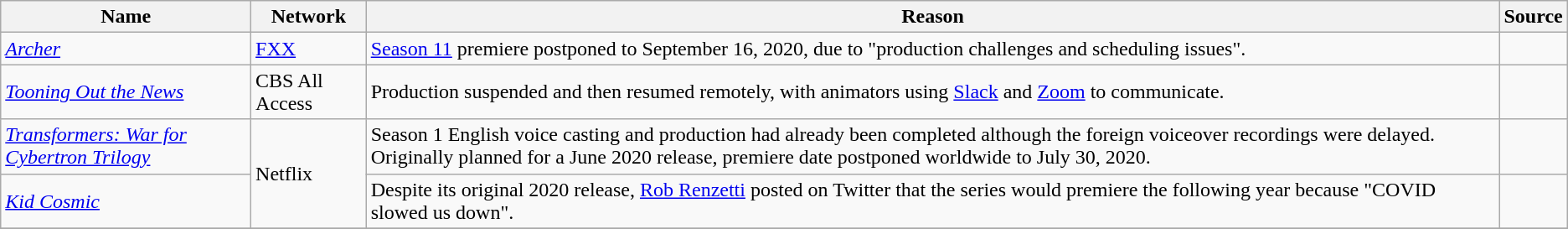<table class="wikitable sortable">
<tr>
<th>Name</th>
<th>Network</th>
<th>Reason</th>
<th>Source</th>
</tr>
<tr>
<td><em><a href='#'>Archer</a></em></td>
<td><a href='#'>FXX</a></td>
<td><a href='#'>Season 11</a> premiere postponed to September 16, 2020, due to "production challenges and scheduling issues".</td>
<td></td>
</tr>
<tr>
<td><em><a href='#'>Tooning Out the News</a></em></td>
<td>CBS All Access</td>
<td>Production suspended and then resumed remotely, with animators using <a href='#'>Slack</a> and <a href='#'>Zoom</a> to communicate.</td>
<td></td>
</tr>
<tr>
<td><em><a href='#'>Transformers: War for Cybertron Trilogy</a></em></td>
<td rowspan=2>Netflix</td>
<td>Season 1 English voice casting and production had already been completed although the foreign voiceover recordings were delayed. Originally planned for a June 2020 release, premiere date postponed worldwide to July 30, 2020.</td>
<td></td>
</tr>
<tr>
<td><em><a href='#'>Kid Cosmic</a></em></td>
<td>Despite its original 2020 release, <a href='#'>Rob Renzetti</a> posted on Twitter that the series would premiere the following year because "COVID slowed us down".</td>
<td></td>
</tr>
<tr>
</tr>
</table>
